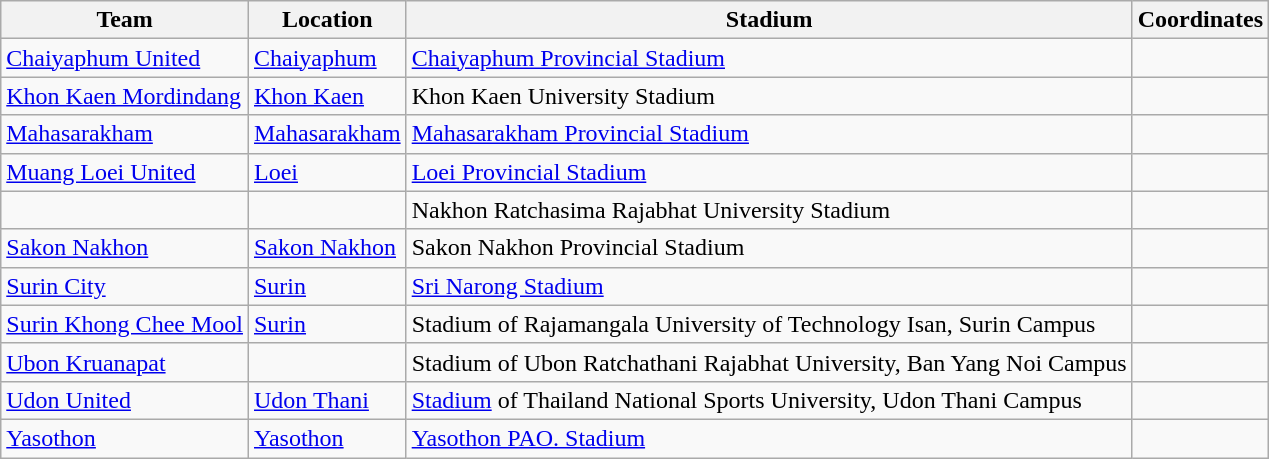<table class="wikitable sortable">
<tr>
<th>Team</th>
<th>Location</th>
<th>Stadium</th>
<th>Coordinates</th>
</tr>
<tr>
<td><a href='#'>Chaiyaphum United</a></td>
<td><a href='#'>Chaiyaphum</a> </td>
<td><a href='#'>Chaiyaphum Provincial Stadium</a></td>
<td></td>
</tr>
<tr>
<td><a href='#'>Khon Kaen Mordindang</a></td>
<td><a href='#'>Khon Kaen</a> </td>
<td>Khon Kaen University Stadium</td>
<td></td>
</tr>
<tr>
<td><a href='#'>Mahasarakham</a></td>
<td><a href='#'>Mahasarakham</a> </td>
<td><a href='#'>Mahasarakham Provincial Stadium</a></td>
<td></td>
</tr>
<tr>
<td><a href='#'>Muang Loei United</a></td>
<td><a href='#'>Loei</a> </td>
<td><a href='#'>Loei Provincial Stadium</a></td>
<td></td>
</tr>
<tr>
<td></td>
<td></td>
<td>Nakhon Ratchasima Rajabhat University Stadium</td>
<td></td>
</tr>
<tr>
<td><a href='#'>Sakon Nakhon</a></td>
<td><a href='#'>Sakon Nakhon</a> </td>
<td>Sakon Nakhon Provincial Stadium</td>
<td></td>
</tr>
<tr>
<td><a href='#'>Surin City</a></td>
<td><a href='#'>Surin</a> </td>
<td><a href='#'>Sri Narong Stadium</a></td>
<td></td>
</tr>
<tr>
<td><a href='#'>Surin Khong Chee Mool</a></td>
<td><a href='#'>Surin</a> </td>
<td>Stadium of Rajamangala University of Technology Isan, Surin Campus</td>
<td></td>
</tr>
<tr>
<td><a href='#'>Ubon Kruanapat</a></td>
<td></td>
<td>Stadium of Ubon Ratchathani Rajabhat University, Ban Yang Noi Campus</td>
<td></td>
</tr>
<tr>
<td><a href='#'>Udon United</a></td>
<td><a href='#'>Udon Thani</a> </td>
<td><a href='#'>Stadium</a> of Thailand National Sports University, Udon Thani Campus</td>
<td></td>
</tr>
<tr>
<td><a href='#'>Yasothon</a></td>
<td><a href='#'>Yasothon</a> </td>
<td><a href='#'>Yasothon PAO. Stadium</a></td>
<td></td>
</tr>
</table>
